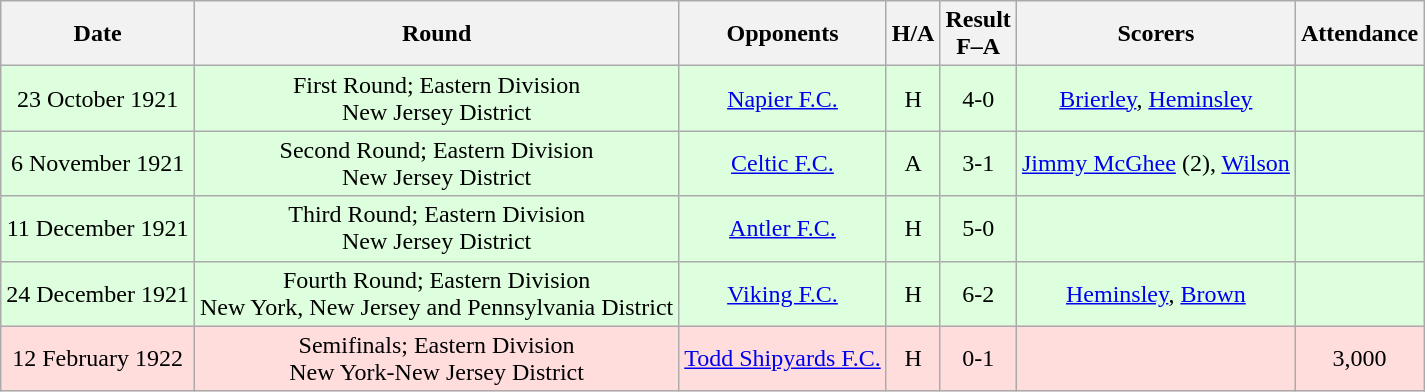<table class="wikitable" style="text-align:center">
<tr>
<th>Date</th>
<th>Round</th>
<th>Opponents</th>
<th>H/A</th>
<th>Result<br>F–A</th>
<th>Scorers</th>
<th>Attendance</th>
</tr>
<tr bgcolor="#ddffdd">
<td>23 October 1921</td>
<td>First Round; Eastern Division<br>New Jersey District</td>
<td><a href='#'>Napier F.C.</a></td>
<td>H</td>
<td>4-0</td>
<td><a href='#'>Brierley</a>, <a href='#'>Heminsley</a></td>
<td></td>
</tr>
<tr bgcolor="#ddffdd">
<td>6 November 1921</td>
<td>Second Round; Eastern Division<br>New Jersey District</td>
<td><a href='#'>Celtic F.C.</a></td>
<td>A</td>
<td>3-1</td>
<td><a href='#'>Jimmy McGhee</a> (2), <a href='#'>Wilson</a></td>
<td></td>
</tr>
<tr bgcolor="#ddffdd">
<td>11 December 1921</td>
<td>Third Round; Eastern Division<br>New Jersey District</td>
<td><a href='#'>Antler F.C.</a></td>
<td>H</td>
<td>5-0</td>
<td></td>
<td></td>
</tr>
<tr bgcolor="#ddffdd">
<td>24 December 1921</td>
<td>Fourth Round; Eastern Division<br>New York, New Jersey and Pennsylvania District</td>
<td><a href='#'>Viking F.C.</a></td>
<td>H</td>
<td>6-2</td>
<td><a href='#'>Heminsley</a>, <a href='#'>Brown</a></td>
<td></td>
</tr>
<tr bgcolor="#ffdddd">
<td>12 February 1922</td>
<td>Semifinals; Eastern Division<br>New York-New Jersey District</td>
<td><a href='#'>Todd Shipyards F.C.</a></td>
<td>H</td>
<td>0-1</td>
<td></td>
<td>3,000</td>
</tr>
</table>
